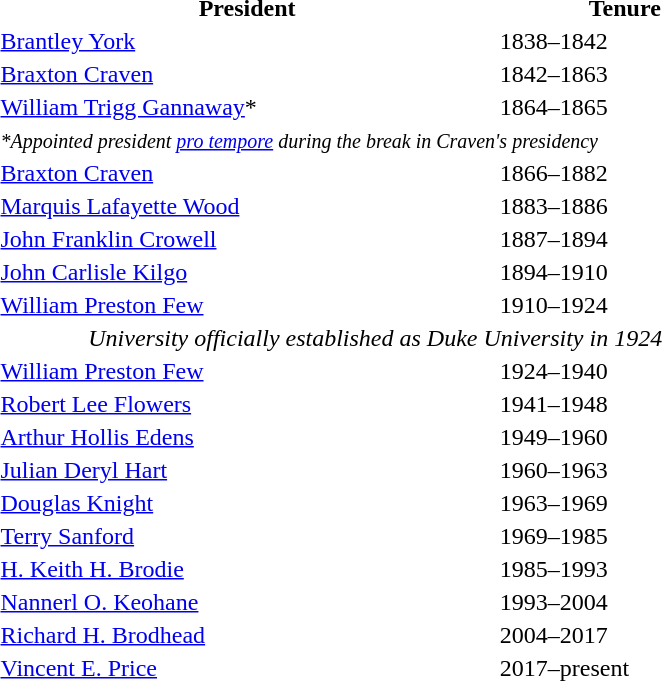<table border="0" style="width:40%;">
<tr>
<th>President</th>
<th>Tenure</th>
</tr>
<tr>
<td><a href='#'>Brantley York</a></td>
<td>1838–1842</td>
</tr>
<tr>
<td><a href='#'>Braxton Craven</a></td>
<td>1842–1863</td>
</tr>
<tr>
<td><a href='#'>William Trigg Gannaway</a>*</td>
<td>1864–1865</td>
</tr>
<tr>
<td style="text-align:left;" colspan="2"><em><small>*Appointed president <a href='#'>pro tempore</a> during the break in Craven's presidency</small></em></td>
</tr>
<tr>
<td><a href='#'>Braxton Craven</a></td>
<td>1866–1882</td>
</tr>
<tr>
<td><a href='#'>Marquis Lafayette Wood</a></td>
<td>1883–1886</td>
</tr>
<tr>
<td><a href='#'>John Franklin Crowell</a></td>
<td>1887–1894</td>
</tr>
<tr>
<td><a href='#'>John Carlisle Kilgo</a></td>
<td>1894–1910</td>
</tr>
<tr>
<td><a href='#'>William Preston Few</a></td>
<td>1910–1924</td>
</tr>
<tr>
<td style="text-align:center;" colspan="2"><em>University officially established as Duke University in 1924</em></td>
</tr>
<tr>
<td><a href='#'>William Preston Few</a></td>
<td>1924–1940</td>
</tr>
<tr>
<td><a href='#'>Robert Lee Flowers</a></td>
<td>1941–1948</td>
</tr>
<tr>
<td><a href='#'>Arthur Hollis Edens</a></td>
<td>1949–1960</td>
</tr>
<tr>
<td><a href='#'>Julian Deryl Hart</a></td>
<td>1960–1963</td>
</tr>
<tr>
<td><a href='#'>Douglas Knight</a></td>
<td>1963–1969</td>
</tr>
<tr>
<td><a href='#'>Terry Sanford</a></td>
<td>1969–1985</td>
</tr>
<tr>
<td><a href='#'>H. Keith H. Brodie</a></td>
<td>1985–1993</td>
</tr>
<tr>
<td><a href='#'>Nannerl O. Keohane</a></td>
<td>1993–2004</td>
</tr>
<tr>
<td><a href='#'>Richard H. Brodhead</a></td>
<td>2004–2017</td>
</tr>
<tr>
<td><a href='#'>Vincent E. Price</a></td>
<td>2017–present</td>
</tr>
</table>
